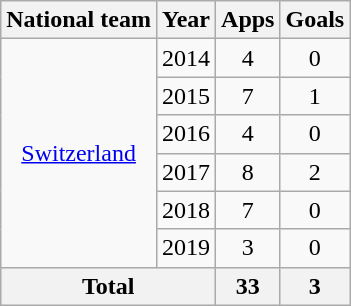<table class="wikitable" style="text-align:center">
<tr>
<th>National team</th>
<th>Year</th>
<th>Apps</th>
<th>Goals</th>
</tr>
<tr>
<td rowspan="6"><a href='#'>Switzerland</a></td>
<td>2014</td>
<td>4</td>
<td>0</td>
</tr>
<tr>
<td>2015</td>
<td>7</td>
<td>1</td>
</tr>
<tr>
<td>2016</td>
<td>4</td>
<td>0</td>
</tr>
<tr>
<td>2017</td>
<td>8</td>
<td>2</td>
</tr>
<tr>
<td>2018</td>
<td>7</td>
<td>0</td>
</tr>
<tr>
<td>2019</td>
<td>3</td>
<td>0</td>
</tr>
<tr>
<th colspan="2">Total</th>
<th>33</th>
<th>3</th>
</tr>
</table>
